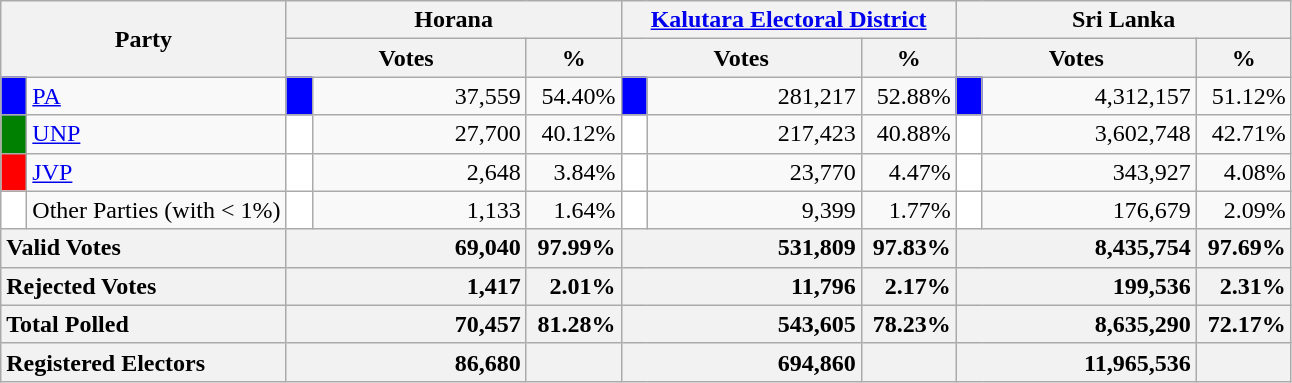<table class="wikitable">
<tr>
<th colspan="2" width="144px"rowspan="2">Party</th>
<th colspan="3" width="216px">Horana</th>
<th colspan="3" width="216px"><a href='#'>Kalutara Electoral District</a></th>
<th colspan="3" width="216px">Sri Lanka</th>
</tr>
<tr>
<th colspan="2" width="144px">Votes</th>
<th>%</th>
<th colspan="2" width="144px">Votes</th>
<th>%</th>
<th colspan="2" width="144px">Votes</th>
<th>%</th>
</tr>
<tr>
<td style="background-color:blue;" width="10px"></td>
<td style="text-align:left;"><a href='#'>PA</a></td>
<td style="background-color:blue;" width="10px"></td>
<td style="text-align:right;">37,559</td>
<td style="text-align:right;">54.40%</td>
<td style="background-color:blue;" width="10px"></td>
<td style="text-align:right;">281,217</td>
<td style="text-align:right;">52.88%</td>
<td style="background-color:blue;" width="10px"></td>
<td style="text-align:right;">4,312,157</td>
<td style="text-align:right;">51.12%</td>
</tr>
<tr>
<td style="background-color:green;" width="10px"></td>
<td style="text-align:left;"><a href='#'>UNP</a></td>
<td style="background-color:white;" width="10px"></td>
<td style="text-align:right;">27,700</td>
<td style="text-align:right;">40.12%</td>
<td style="background-color:white;" width="10px"></td>
<td style="text-align:right;">217,423</td>
<td style="text-align:right;">40.88%</td>
<td style="background-color:white;" width="10px"></td>
<td style="text-align:right;">3,602,748</td>
<td style="text-align:right;">42.71%</td>
</tr>
<tr>
<td style="background-color:red;" width="10px"></td>
<td style="text-align:left;"><a href='#'>JVP</a></td>
<td style="background-color:white;" width="10px"></td>
<td style="text-align:right;">2,648</td>
<td style="text-align:right;">3.84%</td>
<td style="background-color:white;" width="10px"></td>
<td style="text-align:right;">23,770</td>
<td style="text-align:right;">4.47%</td>
<td style="background-color:white;" width="10px"></td>
<td style="text-align:right;">343,927</td>
<td style="text-align:right;">4.08%</td>
</tr>
<tr>
<td style="background-color:white;" width="10px"></td>
<td style="text-align:left;">Other Parties (with < 1%)</td>
<td style="background-color:white;" width="10px"></td>
<td style="text-align:right;">1,133</td>
<td style="text-align:right;">1.64%</td>
<td style="background-color:white;" width="10px"></td>
<td style="text-align:right;">9,399</td>
<td style="text-align:right;">1.77%</td>
<td style="background-color:white;" width="10px"></td>
<td style="text-align:right;">176,679</td>
<td style="text-align:right;">2.09%</td>
</tr>
<tr>
<th colspan="2" width="144px"style="text-align:left;">Valid Votes</th>
<th style="text-align:right;"colspan="2" width="144px">69,040</th>
<th style="text-align:right;">97.99%</th>
<th style="text-align:right;"colspan="2" width="144px">531,809</th>
<th style="text-align:right;">97.83%</th>
<th style="text-align:right;"colspan="2" width="144px">8,435,754</th>
<th style="text-align:right;">97.69%</th>
</tr>
<tr>
<th colspan="2" width="144px"style="text-align:left;">Rejected Votes</th>
<th style="text-align:right;"colspan="2" width="144px">1,417</th>
<th style="text-align:right;">2.01%</th>
<th style="text-align:right;"colspan="2" width="144px">11,796</th>
<th style="text-align:right;">2.17%</th>
<th style="text-align:right;"colspan="2" width="144px">199,536</th>
<th style="text-align:right;">2.31%</th>
</tr>
<tr>
<th colspan="2" width="144px"style="text-align:left;">Total Polled</th>
<th style="text-align:right;"colspan="2" width="144px">70,457</th>
<th style="text-align:right;">81.28%</th>
<th style="text-align:right;"colspan="2" width="144px">543,605</th>
<th style="text-align:right;">78.23%</th>
<th style="text-align:right;"colspan="2" width="144px">8,635,290</th>
<th style="text-align:right;">72.17%</th>
</tr>
<tr>
<th colspan="2" width="144px"style="text-align:left;">Registered Electors</th>
<th style="text-align:right;"colspan="2" width="144px">86,680</th>
<th></th>
<th style="text-align:right;"colspan="2" width="144px">694,860</th>
<th></th>
<th style="text-align:right;"colspan="2" width="144px">11,965,536</th>
<th></th>
</tr>
</table>
